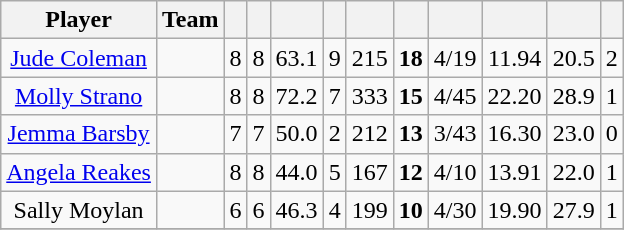<table class="wikitable sortable" style="text-align:center">
<tr>
<th class="unsortable">Player</th>
<th>Team</th>
<th></th>
<th></th>
<th></th>
<th></th>
<th></th>
<th></th>
<th></th>
<th></th>
<th></th>
<th></th>
</tr>
<tr>
<td><a href='#'>Jude Coleman</a></td>
<td style="text-align:left;"></td>
<td>8</td>
<td>8</td>
<td>63.1</td>
<td>9</td>
<td>215</td>
<td><strong>18</strong></td>
<td>4/19</td>
<td>11.94</td>
<td>20.5</td>
<td>2</td>
</tr>
<tr>
<td><a href='#'>Molly Strano</a></td>
<td style="text-align:left;"></td>
<td>8</td>
<td>8</td>
<td>72.2</td>
<td>7</td>
<td>333</td>
<td><strong>15</strong></td>
<td>4/45</td>
<td>22.20</td>
<td>28.9</td>
<td>1</td>
</tr>
<tr>
<td><a href='#'>Jemma Barsby</a></td>
<td style="text-align:left;"></td>
<td>7</td>
<td>7</td>
<td>50.0</td>
<td>2</td>
<td>212</td>
<td><strong>13</strong></td>
<td>3/43</td>
<td>16.30</td>
<td>23.0</td>
<td>0</td>
</tr>
<tr>
<td><a href='#'>Angela Reakes</a></td>
<td style="text-align:left;"></td>
<td>8</td>
<td>8</td>
<td>44.0</td>
<td>5</td>
<td>167</td>
<td><strong>12</strong></td>
<td>4/10</td>
<td>13.91</td>
<td>22.0</td>
<td>1</td>
</tr>
<tr>
<td>Sally Moylan</td>
<td style="text-align:left;"></td>
<td>6</td>
<td>6</td>
<td>46.3</td>
<td>4</td>
<td>199</td>
<td><strong>10</strong></td>
<td>4/30</td>
<td>19.90</td>
<td>27.9</td>
<td>1</td>
</tr>
<tr>
</tr>
</table>
